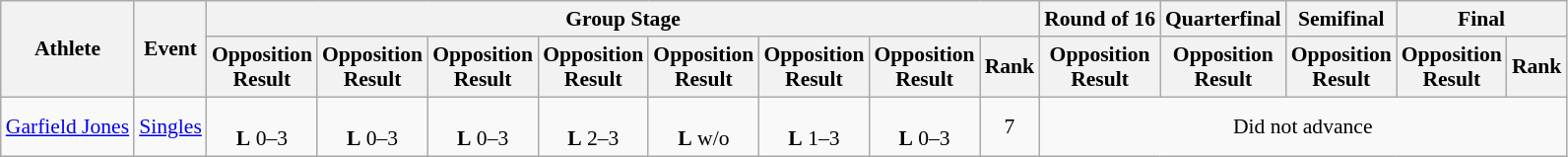<table class=wikitable style="font-size:90%">
<tr>
<th rowspan="2">Athlete</th>
<th rowspan="2">Event</th>
<th colspan="8">Group Stage</th>
<th>Round of 16</th>
<th>Quarterfinal</th>
<th>Semifinal</th>
<th colspan=2>Final</th>
</tr>
<tr>
<th>Opposition<br>Result</th>
<th>Opposition<br>Result</th>
<th>Opposition<br>Result</th>
<th>Opposition<br>Result</th>
<th>Opposition<br>Result</th>
<th>Opposition<br>Result</th>
<th>Opposition<br>Result</th>
<th>Rank</th>
<th>Opposition<br>Result</th>
<th>Opposition<br>Result</th>
<th>Opposition<br>Result</th>
<th>Opposition<br>Result</th>
<th>Rank</th>
</tr>
<tr align=center>
<td align=left><a href='#'>Garfield Jones</a></td>
<td align=left><a href='#'>Singles</a></td>
<td><br><strong>L</strong> 0–3</td>
<td><br><strong>L</strong> 0–3</td>
<td><br><strong>L</strong> 0–3</td>
<td><br><strong>L</strong> 2–3</td>
<td><br><strong>L</strong> w/o</td>
<td><br><strong>L</strong> 1–3</td>
<td><br><strong>L</strong> 0–3</td>
<td>7</td>
<td colspan=5>Did not advance</td>
</tr>
</table>
